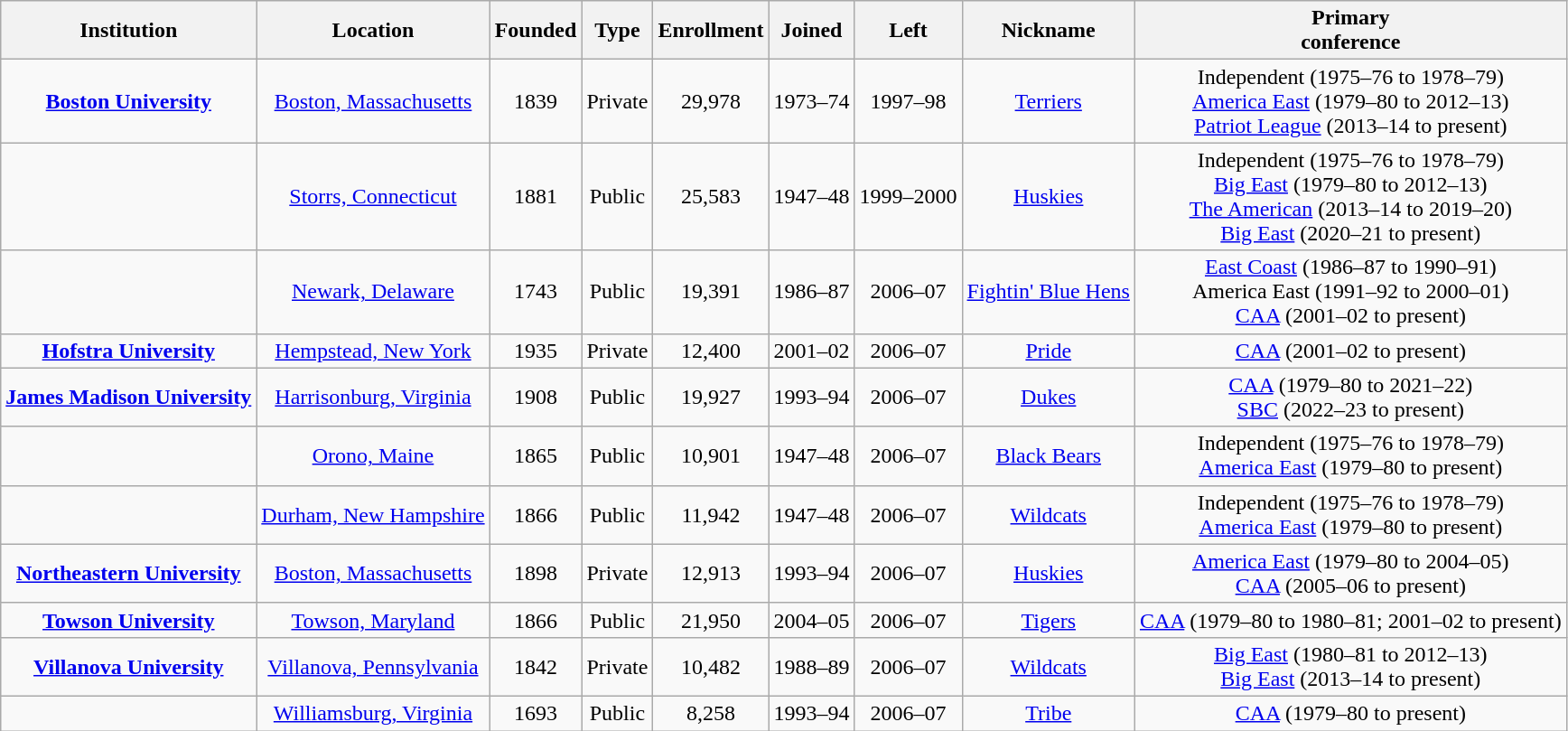<table class=" sortable wikitable" style="text-align: center">
<tr>
<th>Institution</th>
<th>Location</th>
<th>Founded</th>
<th>Type</th>
<th>Enrollment</th>
<th>Joined</th>
<th>Left</th>
<th>Nickname</th>
<th>Primary<br>conference</th>
</tr>
<tr>
<td><strong><a href='#'>Boston University</a></strong></td>
<td><a href='#'>Boston, Massachusetts</a></td>
<td>1839</td>
<td>Private</td>
<td>29,978</td>
<td>1973–74</td>
<td>1997–98</td>
<td><a href='#'>Terriers</a></td>
<td>Independent (1975–76 to 1978–79)<br><a href='#'>America East</a> (1979–80 to 2012–13)<br><a href='#'>Patriot League</a> (2013–14 to present)</td>
</tr>
<tr>
<td></td>
<td><a href='#'>Storrs, Connecticut</a></td>
<td>1881</td>
<td>Public</td>
<td>25,583</td>
<td>1947–48</td>
<td>1999–2000</td>
<td><a href='#'>Huskies</a></td>
<td>Independent (1975–76 to 1978–79)<br><a href='#'>Big East</a> (1979–80 to 2012–13)<br><a href='#'>The American</a> (2013–14 to 2019–20)<br><a href='#'>Big East</a> (2020–21 to present)</td>
</tr>
<tr>
<td></td>
<td><a href='#'>Newark, Delaware</a></td>
<td>1743</td>
<td>Public</td>
<td>19,391</td>
<td>1986–87</td>
<td>2006–07</td>
<td><a href='#'>Fightin' Blue Hens</a></td>
<td><a href='#'>East Coast</a> (1986–87 to 1990–91)<br>America East (1991–92 to 2000–01)<br><a href='#'>CAA</a> (2001–02 to present)</td>
</tr>
<tr>
<td><strong><a href='#'>Hofstra University</a></strong></td>
<td><a href='#'>Hempstead, New York</a></td>
<td>1935</td>
<td>Private</td>
<td>12,400</td>
<td>2001–02</td>
<td>2006–07</td>
<td><a href='#'>Pride</a></td>
<td><a href='#'>CAA</a> (2001–02 to present)</td>
</tr>
<tr>
<td><strong><a href='#'>James Madison University</a></strong></td>
<td><a href='#'>Harrisonburg, Virginia</a></td>
<td>1908</td>
<td>Public</td>
<td>19,927</td>
<td>1993–94</td>
<td>2006–07</td>
<td><a href='#'>Dukes</a></td>
<td><a href='#'>CAA</a> (1979–80 to 2021–22)<br><a href='#'>SBC</a> (2022–23 to present)</td>
</tr>
<tr>
<td></td>
<td><a href='#'>Orono, Maine</a></td>
<td>1865</td>
<td>Public</td>
<td>10,901</td>
<td>1947–48</td>
<td>2006–07</td>
<td><a href='#'>Black Bears</a></td>
<td>Independent (1975–76 to 1978–79)<br><a href='#'>America East</a> (1979–80 to present)</td>
</tr>
<tr>
<td></td>
<td><a href='#'>Durham, New Hampshire</a></td>
<td>1866</td>
<td>Public</td>
<td>11,942</td>
<td>1947–48</td>
<td>2006–07</td>
<td><a href='#'>Wildcats</a></td>
<td>Independent (1975–76 to 1978–79)<br><a href='#'>America East</a> (1979–80 to present)</td>
</tr>
<tr>
<td><strong><a href='#'>Northeastern University</a></strong></td>
<td><a href='#'>Boston, Massachusetts</a></td>
<td>1898</td>
<td>Private</td>
<td>12,913</td>
<td>1993–94</td>
<td>2006–07</td>
<td><a href='#'>Huskies</a></td>
<td><a href='#'>America East</a> (1979–80 to 2004–05)<br><a href='#'>CAA</a> (2005–06 to present)</td>
</tr>
<tr>
<td><strong><a href='#'>Towson University</a></strong></td>
<td><a href='#'>Towson, Maryland</a></td>
<td>1866</td>
<td>Public</td>
<td>21,950</td>
<td>2004–05</td>
<td>2006–07</td>
<td><a href='#'>Tigers</a></td>
<td><a href='#'>CAA</a> (1979–80 to 1980–81; 2001–02 to present)</td>
</tr>
<tr>
<td><strong><a href='#'>Villanova University</a></strong></td>
<td><a href='#'>Villanova, Pennsylvania</a></td>
<td>1842</td>
<td>Private</td>
<td>10,482</td>
<td>1988–89</td>
<td>2006–07</td>
<td><a href='#'>Wildcats</a></td>
<td><a href='#'>Big East</a> (1980–81 to 2012–13)<br><a href='#'>Big East</a> (2013–14 to present)</td>
</tr>
<tr>
<td></td>
<td><a href='#'>Williamsburg, Virginia</a></td>
<td>1693</td>
<td>Public</td>
<td>8,258</td>
<td>1993–94</td>
<td>2006–07</td>
<td><a href='#'>Tribe</a></td>
<td><a href='#'>CAA</a> (1979–80 to present)</td>
</tr>
</table>
